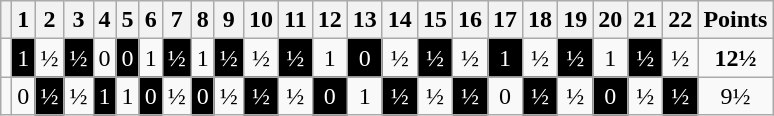<table class="wikitable" style="text-align:center">
<tr>
<th></th>
<th>1</th>
<th>2</th>
<th>3</th>
<th>4</th>
<th>5</th>
<th>6</th>
<th>7</th>
<th>8</th>
<th>9</th>
<th>10</th>
<th>11</th>
<th>12</th>
<th>13</th>
<th>14</th>
<th>15</th>
<th>16</th>
<th>17</th>
<th>18</th>
<th>19</th>
<th>20</th>
<th>21</th>
<th>22</th>
<th>Points</th>
</tr>
<tr>
<td align=left></td>
<td style="background:black; color:white">1</td>
<td>½</td>
<td style="background:black; color:white">½</td>
<td>0</td>
<td style="background:black; color:white">0</td>
<td>1</td>
<td style="background:black; color:white">½</td>
<td>1</td>
<td style="background:black; color:white">½</td>
<td>½</td>
<td style="background:black; color:white">½</td>
<td>1</td>
<td style="background:black; color:white">0</td>
<td>½</td>
<td style="background:black; color:white">½</td>
<td>½</td>
<td style="background:black; color:white">1</td>
<td>½</td>
<td style="background:black; color:white">½</td>
<td>1</td>
<td style="background:black; color:white">½</td>
<td>½</td>
<td><strong>12½</strong></td>
</tr>
<tr>
<td align=left></td>
<td>0</td>
<td style="background:black; color:white">½</td>
<td>½</td>
<td style="background:black; color:white">1</td>
<td>1</td>
<td style="background:black; color:white">0</td>
<td>½</td>
<td style="background:black; color:white">0</td>
<td>½</td>
<td style="background:black; color:white">½</td>
<td>½</td>
<td style="background:black; color:white">0</td>
<td>1</td>
<td style="background:black; color:white">½</td>
<td>½</td>
<td style="background:black; color:white">½</td>
<td>0</td>
<td style="background:black; color:white">½</td>
<td>½</td>
<td style="background:black; color:white">0</td>
<td>½</td>
<td style="background:black; color:white">½</td>
<td>9½</td>
</tr>
</table>
